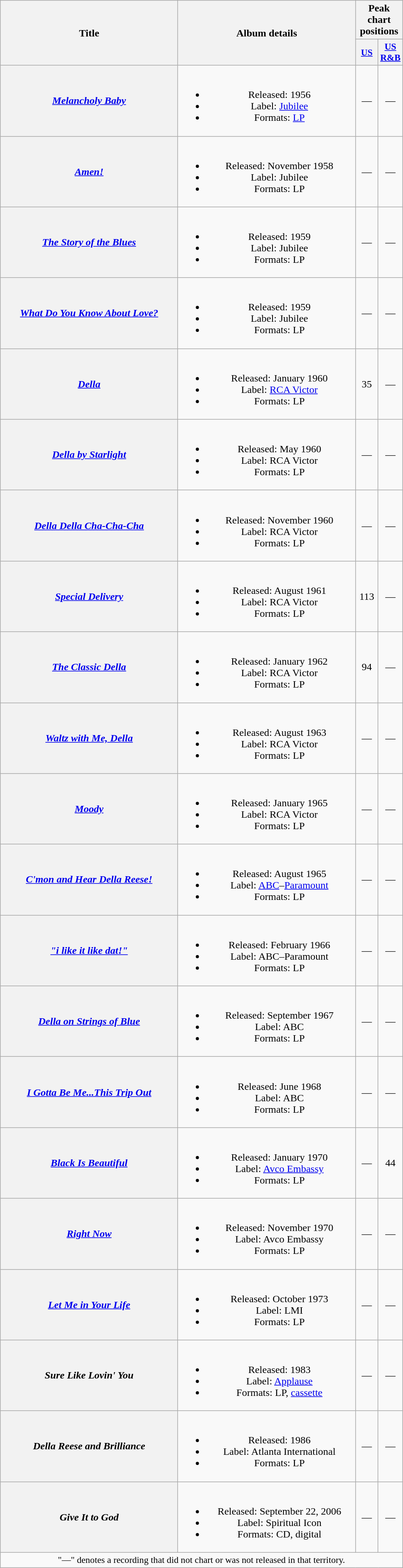<table class="wikitable plainrowheaders" style="text-align:center;">
<tr>
<th scope="col" rowspan="2" style="width:17em;">Title</th>
<th scope="col" rowspan="2" style="width:17em;">Album details</th>
<th scope="col" colspan="2">Peak chart<br>positions</th>
</tr>
<tr>
<th scope="col" style="width:2em;font-size:90%;"><a href='#'>US</a><br></th>
<th scope="col" style="width:2em;font-size:90%;"><a href='#'>US<br>R&B</a><br></th>
</tr>
<tr>
<th scope="row"><em><a href='#'>Melancholy Baby</a></em></th>
<td><br><ul><li>Released: 1956</li><li>Label: <a href='#'>Jubilee</a></li><li>Formats: <a href='#'>LP</a></li></ul></td>
<td>—</td>
<td>—</td>
</tr>
<tr>
<th scope="row"><em><a href='#'>Amen!</a></em><br></th>
<td><br><ul><li>Released: November 1958</li><li>Label: Jubilee</li><li>Formats: LP</li></ul></td>
<td>—</td>
<td>—</td>
</tr>
<tr>
<th scope="row"><em><a href='#'>The Story of the Blues</a></em></th>
<td><br><ul><li>Released: 1959</li><li>Label: Jubilee</li><li>Formats: LP</li></ul></td>
<td>—</td>
<td>—</td>
</tr>
<tr>
<th scope="row"><em><a href='#'>What Do You Know About Love?</a></em></th>
<td><br><ul><li>Released: 1959</li><li>Label: Jubilee</li><li>Formats: LP</li></ul></td>
<td>—</td>
<td>—</td>
</tr>
<tr>
<th scope="row"><em><a href='#'>Della</a></em></th>
<td><br><ul><li>Released: January 1960</li><li>Label: <a href='#'>RCA Victor</a></li><li>Formats: LP</li></ul></td>
<td>35</td>
<td>—</td>
</tr>
<tr>
<th scope="row"><em><a href='#'>Della by Starlight</a></em></th>
<td><br><ul><li>Released: May 1960</li><li>Label: RCA Victor</li><li>Formats: LP</li></ul></td>
<td>—</td>
<td>—</td>
</tr>
<tr>
<th scope="row"><em><a href='#'>Della Della Cha-Cha-Cha</a></em></th>
<td><br><ul><li>Released: November 1960</li><li>Label: RCA Victor</li><li>Formats: LP</li></ul></td>
<td>—</td>
<td>—</td>
</tr>
<tr>
<th scope="row"><em><a href='#'>Special Delivery</a></em></th>
<td><br><ul><li>Released: August 1961</li><li>Label: RCA Victor</li><li>Formats: LP</li></ul></td>
<td>113</td>
<td>—</td>
</tr>
<tr>
<th scope="row"><em><a href='#'>The Classic Della</a></em></th>
<td><br><ul><li>Released: January 1962</li><li>Label: RCA Victor</li><li>Formats: LP</li></ul></td>
<td>94</td>
<td>—</td>
</tr>
<tr>
<th scope="row"><em><a href='#'>Waltz with Me, Della</a></em></th>
<td><br><ul><li>Released: August 1963</li><li>Label: RCA Victor</li><li>Formats: LP</li></ul></td>
<td>—</td>
<td>—</td>
</tr>
<tr>
<th scope="row"><em><a href='#'>Moody</a></em></th>
<td><br><ul><li>Released: January 1965</li><li>Label: RCA Victor</li><li>Formats: LP</li></ul></td>
<td>—</td>
<td>—</td>
</tr>
<tr>
<th scope="row"><em><a href='#'>C'mon and Hear Della Reese!</a></em></th>
<td><br><ul><li>Released: August 1965</li><li>Label: <a href='#'>ABC</a>–<a href='#'>Paramount</a></li><li>Formats: LP</li></ul></td>
<td>—</td>
<td>—</td>
</tr>
<tr>
<th scope="row"><em><a href='#'>"i like it like dat!"</a></em></th>
<td><br><ul><li>Released: February 1966</li><li>Label: ABC–Paramount</li><li>Formats: LP</li></ul></td>
<td>—</td>
<td>—</td>
</tr>
<tr>
<th scope="row"><em><a href='#'>Della on Strings of Blue</a></em></th>
<td><br><ul><li>Released: September 1967</li><li>Label: ABC</li><li>Formats: LP</li></ul></td>
<td>—</td>
<td>—</td>
</tr>
<tr>
<th scope="row"><em><a href='#'>I Gotta Be Me...This Trip Out</a></em></th>
<td><br><ul><li>Released: June 1968</li><li>Label: ABC</li><li>Formats: LP</li></ul></td>
<td>—</td>
<td>—</td>
</tr>
<tr>
<th scope="row"><em><a href='#'>Black Is Beautiful</a></em></th>
<td><br><ul><li>Released: January 1970</li><li>Label: <a href='#'>Avco Embassy</a></li><li>Formats: LP</li></ul></td>
<td>—</td>
<td>44</td>
</tr>
<tr>
<th scope="row"><em><a href='#'>Right Now</a></em></th>
<td><br><ul><li>Released: November 1970</li><li>Label: Avco Embassy</li><li>Formats: LP</li></ul></td>
<td>—</td>
<td>—</td>
</tr>
<tr>
<th scope="row"><em><a href='#'>Let Me in Your Life</a></em></th>
<td><br><ul><li>Released: October 1973</li><li>Label: LMI</li><li>Formats: LP</li></ul></td>
<td>—</td>
<td>—</td>
</tr>
<tr>
<th scope="row"><em>Sure Like Lovin' You</em></th>
<td><br><ul><li>Released: 1983</li><li>Label: <a href='#'>Applause</a></li><li>Formats: LP, <a href='#'>cassette</a></li></ul></td>
<td>—</td>
<td>—</td>
</tr>
<tr>
<th scope="row"><em>Della Reese and Brilliance</em><br></th>
<td><br><ul><li>Released: 1986</li><li>Label: Atlanta International</li><li>Formats: LP</li></ul></td>
<td>—</td>
<td>—</td>
</tr>
<tr>
<th scope="row"><em>Give It to God</em></th>
<td><br><ul><li>Released: September 22, 2006</li><li>Label: Spiritual Icon</li><li>Formats: CD, digital</li></ul></td>
<td>—</td>
<td>—</td>
</tr>
<tr>
<td colspan="4" style="font-size:90%">"—" denotes a recording that did not chart or was not released in that territory.</td>
</tr>
</table>
